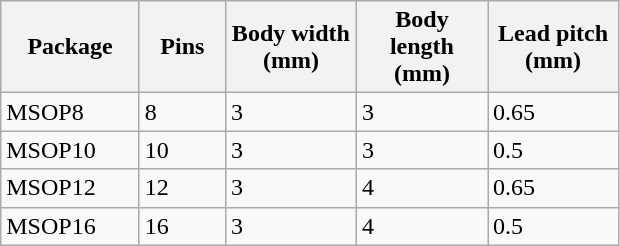<table class=wikitable>
<tr>
<th width=85>Package</th>
<th width=50>Pins</th>
<th width=80>Body width (mm)</th>
<th width=80>Body length (mm)</th>
<th width=80>Lead pitch (mm)</th>
</tr>
<tr>
<td>MSOP8</td>
<td>8</td>
<td>3</td>
<td>3</td>
<td>0.65</td>
</tr>
<tr>
<td>MSOP10</td>
<td>10</td>
<td>3</td>
<td>3</td>
<td>0.5</td>
</tr>
<tr>
<td>MSOP12</td>
<td>12</td>
<td>3</td>
<td>4</td>
<td>0.65</td>
</tr>
<tr>
<td>MSOP16</td>
<td>16</td>
<td>3</td>
<td>4</td>
<td>0.5</td>
</tr>
</table>
